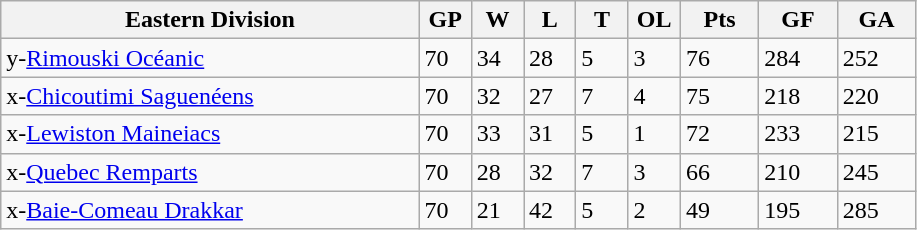<table class="wikitable">
<tr>
<th bgcolor="#DDDDFF" width="40%">Eastern Division</th>
<th bgcolor="#DDDDFF" width="5%">GP</th>
<th bgcolor="#DDDDFF" width="5%">W</th>
<th bgcolor="#DDDDFF" width="5%">L</th>
<th bgcolor="#DDDDFF" width="5%">T</th>
<th bgcolor="#DDDDFF" width="5%">OL</th>
<th bgcolor="#DDDDFF" width="7.5%">Pts</th>
<th bgcolor="#DDDDFF" width="7.5%">GF</th>
<th bgcolor="#DDDDFF" width="7.5%">GA</th>
</tr>
<tr>
<td>y-<a href='#'>Rimouski Océanic</a></td>
<td>70</td>
<td>34</td>
<td>28</td>
<td>5</td>
<td>3</td>
<td>76</td>
<td>284</td>
<td>252</td>
</tr>
<tr>
<td>x-<a href='#'>Chicoutimi Saguenéens</a></td>
<td>70</td>
<td>32</td>
<td>27</td>
<td>7</td>
<td>4</td>
<td>75</td>
<td>218</td>
<td>220</td>
</tr>
<tr>
<td>x-<a href='#'>Lewiston Maineiacs</a></td>
<td>70</td>
<td>33</td>
<td>31</td>
<td>5</td>
<td>1</td>
<td>72</td>
<td>233</td>
<td>215</td>
</tr>
<tr>
<td>x-<a href='#'>Quebec Remparts</a></td>
<td>70</td>
<td>28</td>
<td>32</td>
<td>7</td>
<td>3</td>
<td>66</td>
<td>210</td>
<td>245</td>
</tr>
<tr>
<td>x-<a href='#'>Baie-Comeau Drakkar</a></td>
<td>70</td>
<td>21</td>
<td>42</td>
<td>5</td>
<td>2</td>
<td>49</td>
<td>195</td>
<td>285</td>
</tr>
</table>
